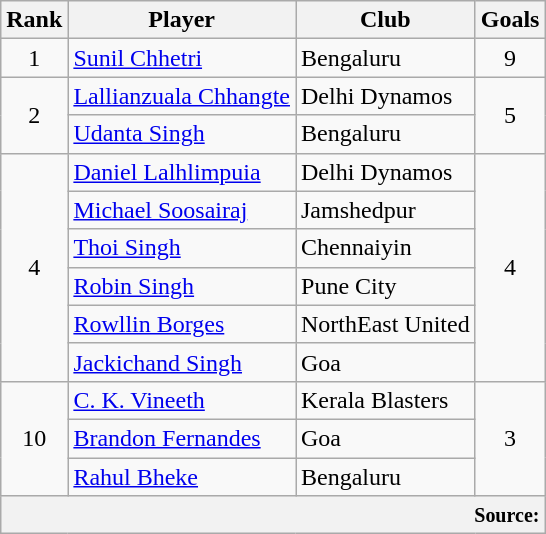<table class="wikitable" style="text-align:center">
<tr>
<th>Rank</th>
<th>Player</th>
<th>Club</th>
<th>Goals</th>
</tr>
<tr>
<td>1</td>
<td align="left"><a href='#'>Sunil Chhetri</a></td>
<td align="left">Bengaluru</td>
<td>9</td>
</tr>
<tr>
<td rowspan="2">2</td>
<td align="left"><a href='#'>Lallianzuala Chhangte</a></td>
<td align="left">Delhi Dynamos</td>
<td rowspan="2">5</td>
</tr>
<tr>
<td align="left"><a href='#'>Udanta Singh</a></td>
<td align="left">Bengaluru</td>
</tr>
<tr>
<td rowspan="6">4</td>
<td align="left"><a href='#'>Daniel Lalhlimpuia</a></td>
<td align="left">Delhi Dynamos</td>
<td rowspan="6">4</td>
</tr>
<tr>
<td align="left"><a href='#'>Michael Soosairaj</a></td>
<td align="left">Jamshedpur</td>
</tr>
<tr>
<td align="left"><a href='#'>Thoi Singh</a></td>
<td align="left">Chennaiyin</td>
</tr>
<tr>
<td align="left"><a href='#'>Robin Singh</a></td>
<td align="left">Pune City</td>
</tr>
<tr>
<td align="left"><a href='#'>Rowllin Borges</a></td>
<td align="left">NorthEast United</td>
</tr>
<tr>
<td align="left"><a href='#'>Jackichand Singh</a></td>
<td align="left">Goa</td>
</tr>
<tr>
<td rowspan="3">10</td>
<td align="left"><a href='#'>C. K. Vineeth</a></td>
<td align="left">Kerala Blasters</td>
<td rowspan="3">3</td>
</tr>
<tr>
<td align="left"><a href='#'>Brandon Fernandes</a></td>
<td align="left">Goa</td>
</tr>
<tr>
<td align="left"><a href='#'>Rahul Bheke</a></td>
<td align="left">Bengaluru</td>
</tr>
<tr>
<th colspan="5" style="text-align:right;"><small>Source:</small></th>
</tr>
</table>
